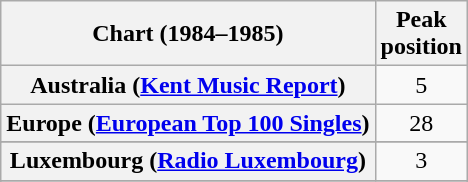<table class="wikitable sortable plainrowheaders" style="text-align:center">
<tr>
<th>Chart (1984–1985)</th>
<th>Peak<br>position</th>
</tr>
<tr>
<th scope="row">Australia (<a href='#'>Kent Music Report</a>)</th>
<td>5</td>
</tr>
<tr>
<th scope="row">Europe (<a href='#'>European Top 100 Singles</a>)</th>
<td>28</td>
</tr>
<tr>
</tr>
<tr>
<th scope="row">Luxembourg (<a href='#'>Radio Luxembourg</a>)</th>
<td align="center">3</td>
</tr>
<tr>
</tr>
<tr>
</tr>
<tr>
</tr>
<tr>
</tr>
<tr>
</tr>
</table>
